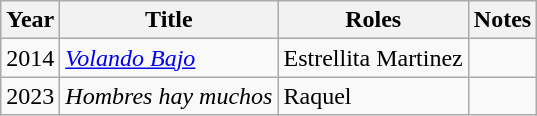<table class="wikitable sortable">
<tr>
<th>Year</th>
<th>Title</th>
<th>Roles</th>
<th>Notes</th>
</tr>
<tr>
<td>2014</td>
<td><em><a href='#'>Volando Bajo</a></em></td>
<td>Estrellita Martinez</td>
<td></td>
</tr>
<tr>
<td>2023</td>
<td><em>Hombres hay muchos</em></td>
<td>Raquel</td>
<td></td>
</tr>
</table>
